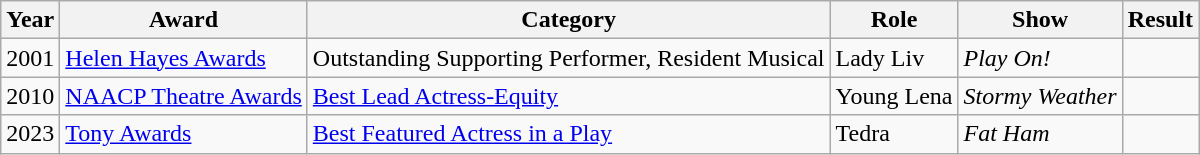<table class="wikitable">
<tr>
<th>Year</th>
<th>Award</th>
<th>Category</th>
<th>Role</th>
<th>Show</th>
<th>Result</th>
</tr>
<tr>
<td>2001</td>
<td><a href='#'>Helen Hayes Awards</a></td>
<td>Outstanding Supporting Performer, Resident Musical</td>
<td>Lady Liv</td>
<td><em>Play On!</em></td>
<td></td>
</tr>
<tr>
<td>2010</td>
<td><a href='#'>NAACP Theatre Awards</a></td>
<td><a href='#'>Best Lead Actress-Equity</a></td>
<td>Young Lena</td>
<td><em>Stormy Weather</em></td>
<td></td>
</tr>
<tr>
<td>2023</td>
<td><a href='#'>Tony Awards</a></td>
<td><a href='#'>Best Featured Actress in a Play</a></td>
<td>Tedra</td>
<td><em>Fat Ham</em></td>
<td></td>
</tr>
</table>
